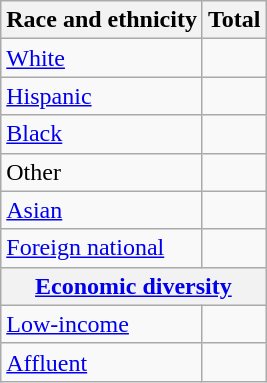<table class="wikitable floatright sortable collapsible"; text-align:right; font-size:80%;">
<tr>
<th>Race and ethnicity</th>
<th colspan="2" data-sort-type=number>Total</th>
</tr>
<tr>
<td><a href='#'>White</a></td>
<td align=right></td>
</tr>
<tr>
<td><a href='#'>Hispanic</a></td>
<td align=right></td>
</tr>
<tr>
<td><a href='#'>Black</a></td>
<td align=right></td>
</tr>
<tr>
<td>Other</td>
<td align=right></td>
</tr>
<tr>
<td><a href='#'>Asian</a></td>
<td align=right></td>
</tr>
<tr>
<td><a href='#'>Foreign national</a></td>
<td align=right></td>
</tr>
<tr>
<th colspan="4" data-sort-type=number><a href='#'>Economic diversity</a></th>
</tr>
<tr>
<td><a href='#'>Low-income</a></td>
<td align=right></td>
</tr>
<tr>
<td><a href='#'>Affluent</a></td>
<td align=right></td>
</tr>
</table>
